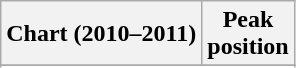<table class="wikitable sortable plainrowheaders">
<tr>
<th>Chart (2010–2011)</th>
<th>Peak<br>position</th>
</tr>
<tr>
</tr>
<tr>
</tr>
<tr>
</tr>
<tr>
</tr>
<tr>
</tr>
<tr>
</tr>
<tr>
</tr>
</table>
